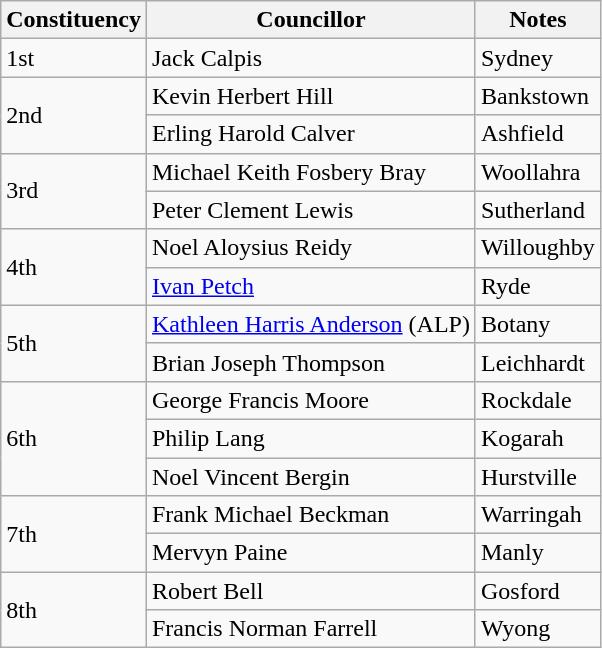<table class="wikitable">
<tr>
<th>Constituency</th>
<th>Councillor</th>
<th>Notes</th>
</tr>
<tr>
<td>1st</td>
<td>Jack Calpis</td>
<td>Sydney</td>
</tr>
<tr>
<td rowspan="2">2nd</td>
<td>Kevin Herbert Hill</td>
<td>Bankstown</td>
</tr>
<tr>
<td>Erling Harold Calver</td>
<td>Ashfield</td>
</tr>
<tr>
<td rowspan="2">3rd</td>
<td>Michael Keith Fosbery Bray</td>
<td>Woollahra</td>
</tr>
<tr>
<td>Peter Clement Lewis</td>
<td>Sutherland</td>
</tr>
<tr>
<td rowspan="2">4th</td>
<td>Noel Aloysius Reidy</td>
<td>Willoughby</td>
</tr>
<tr>
<td><a href='#'>Ivan Petch</a></td>
<td>Ryde</td>
</tr>
<tr>
<td rowspan="2">5th</td>
<td><a href='#'>Kathleen Harris Anderson</a> (ALP)</td>
<td>Botany</td>
</tr>
<tr>
<td>Brian Joseph Thompson</td>
<td>Leichhardt</td>
</tr>
<tr>
<td rowspan="3">6th</td>
<td>George Francis Moore</td>
<td>Rockdale</td>
</tr>
<tr>
<td>Philip Lang</td>
<td>Kogarah</td>
</tr>
<tr>
<td>Noel Vincent Bergin</td>
<td>Hurstville</td>
</tr>
<tr>
<td rowspan="2">7th</td>
<td>Frank Michael Beckman</td>
<td>Warringah</td>
</tr>
<tr>
<td>Mervyn Paine</td>
<td>Manly</td>
</tr>
<tr>
<td rowspan="2">8th</td>
<td>Robert Bell</td>
<td>Gosford</td>
</tr>
<tr>
<td>Francis Norman Farrell</td>
<td>Wyong</td>
</tr>
</table>
